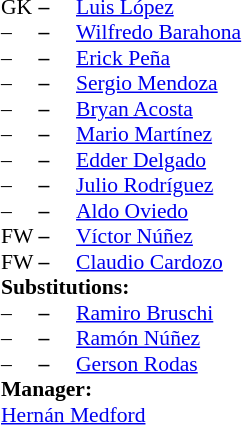<table style = "font-size: 90%" cellspacing = "0" cellpadding = "0">
<tr>
<td colspan = 4></td>
</tr>
<tr>
<th style="width:25px;"></th>
<th style="width:25px;"></th>
</tr>
<tr>
<td>GK</td>
<td><strong>–</strong></td>
<td> <a href='#'>Luis López</a></td>
</tr>
<tr>
<td>–</td>
<td><strong>–</strong></td>
<td> <a href='#'>Wilfredo Barahona</a></td>
</tr>
<tr>
<td>–</td>
<td><strong>–</strong></td>
<td> <a href='#'>Erick Peña</a></td>
</tr>
<tr>
<td>–</td>
<td><strong>–</strong></td>
<td> <a href='#'>Sergio Mendoza</a></td>
</tr>
<tr>
<td>–</td>
<td><strong>–</strong></td>
<td> <a href='#'>Bryan Acosta</a></td>
</tr>
<tr>
<td>–</td>
<td><strong>–</strong></td>
<td> <a href='#'>Mario Martínez</a></td>
<td></td>
<td></td>
</tr>
<tr>
<td>–</td>
<td><strong>–</strong></td>
<td> <a href='#'>Edder Delgado</a></td>
</tr>
<tr>
<td>–</td>
<td><strong>–</strong></td>
<td> <a href='#'>Julio Rodríguez</a></td>
<td></td>
<td></td>
</tr>
<tr>
<td>–</td>
<td><strong>–</strong></td>
<td> <a href='#'>Aldo Oviedo</a></td>
</tr>
<tr>
<td>FW</td>
<td><strong>–</strong></td>
<td> <a href='#'>Víctor Núñez</a></td>
<td></td>
<td></td>
</tr>
<tr>
<td>FW</td>
<td><strong>–</strong></td>
<td> <a href='#'>Claudio Cardozo</a></td>
</tr>
<tr>
<td colspan = 3><strong>Substitutions:</strong></td>
</tr>
<tr>
<td>–</td>
<td><strong>–</strong></td>
<td> <a href='#'>Ramiro Bruschi</a></td>
<td></td>
<td></td>
</tr>
<tr>
<td>–</td>
<td><strong>–</strong></td>
<td> <a href='#'>Ramón Núñez</a></td>
<td></td>
<td></td>
</tr>
<tr>
<td>–</td>
<td><strong>–</strong></td>
<td> <a href='#'>Gerson Rodas</a></td>
<td></td>
<td></td>
</tr>
<tr>
<td colspan = 3><strong>Manager:</strong></td>
</tr>
<tr>
<td colspan = 3> <a href='#'>Hernán Medford</a></td>
</tr>
</table>
